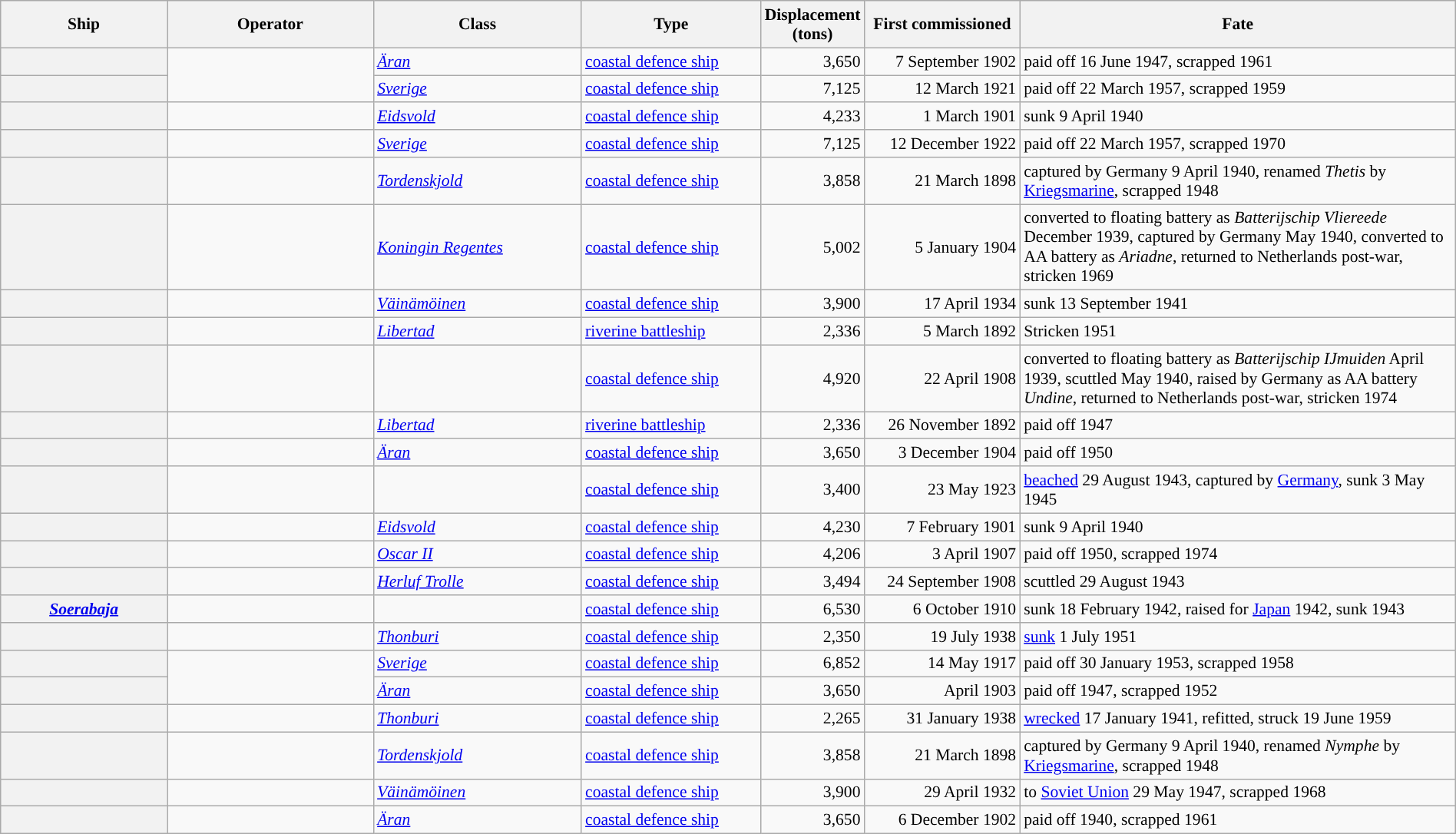<table class="wikitable sortable plainrowheaders" style="width:100%; font-size: 90%">
<tr>
<th scope="col" style="width:12%;">Ship</th>
<th scope="col" style="width:15%;">Operator</th>
<th scope="col" style="width:15%;">Class</th>
<th scope="col" style="width:13%;">Type</th>
<th scope="col" style="width:2%;">Displacement (tons)</th>
<th scope="col" style="width:11%;">First commissioned</th>
<th scope="col" style="width:32%;">Fate</th>
</tr>
<tr>
<th scope="row"></th>
<td rowspan="2"></td>
<td><em><a href='#'>Äran</a></em></td>
<td><a href='#'>coastal defence ship</a></td>
<td style="text-align:right;">3,650</td>
<td style="text-align:right;">7 September 1902</td>
<td>paid off 16 June 1947, scrapped 1961</td>
</tr>
<tr>
<th scope="row"></th>
<td><em><a href='#'>Sverige</a></em></td>
<td><a href='#'>coastal defence ship</a></td>
<td style="text-align:right;">7,125</td>
<td style="text-align:right;">12 March 1921</td>
<td>paid off 22 March 1957, scrapped 1959</td>
</tr>
<tr>
<th scope="row"></th>
<td></td>
<td><a href='#'><em>Eidsvold</em></a></td>
<td><a href='#'>coastal defence ship</a></td>
<td style="text-align:right;">4,233</td>
<td style="text-align:right;">1 March 1901</td>
<td>sunk 9 April 1940</td>
</tr>
<tr>
<th scope="row"></th>
<td></td>
<td><em><a href='#'>Sverige</a></em></td>
<td><a href='#'>coastal defence ship</a></td>
<td style="text-align:right;">7,125</td>
<td style="text-align:right;">12 December 1922</td>
<td>paid off 22 March 1957, scrapped 1970</td>
</tr>
<tr>
<th scope="row"></th>
<td></td>
<td><em><a href='#'>Tordenskjold</a></em></td>
<td><a href='#'>coastal defence ship</a></td>
<td style="text-align:right;">3,858</td>
<td style="text-align:right;">21 March 1898</td>
<td>captured by Germany 9 April 1940, renamed <em>Thetis</em> by <a href='#'>Kriegsmarine</a>, scrapped 1948</td>
</tr>
<tr>
<th scope="row"></th>
<td></td>
<td><em><a href='#'>Koningin Regentes</a></em></td>
<td><a href='#'>coastal defence ship</a></td>
<td style="text-align:right;">5,002</td>
<td style="text-align:right;">5 January 1904</td>
<td>converted to floating battery as <em>Batterijschip Vliereede</em> December 1939, captured by Germany May 1940, converted to AA battery as <em>Ariadne</em>, returned to Netherlands post-war, stricken 1969</td>
</tr>
<tr>
<th scope="row"></th>
<td></td>
<td><em><a href='#'>Väinämöinen</a></em></td>
<td><a href='#'>coastal defence ship</a></td>
<td style="text-align:right;">3,900</td>
<td style="text-align:right;">17 April 1934</td>
<td>sunk 13 September 1941</td>
</tr>
<tr>
<th scope="row"></th>
<td></td>
<td><em><a href='#'>Libertad</a></em></td>
<td><a href='#'>riverine battleship</a></td>
<td style="text-align:right;">2,336</td>
<td style="text-align:right;">5 March 1892</td>
<td>Stricken 1951</td>
</tr>
<tr>
<th scope="row"></th>
<td></td>
<td></td>
<td><a href='#'>coastal defence ship</a></td>
<td style="text-align:right;">4,920</td>
<td style="text-align:right;">22 April 1908</td>
<td>converted to floating battery as <em>Batterijschip IJmuiden</em> April 1939, scuttled May 1940, raised by Germany as AA battery <em>Undine</em>, returned to Netherlands post-war, stricken 1974</td>
</tr>
<tr>
<th scope="row"></th>
<td></td>
<td><em><a href='#'>Libertad</a></em></td>
<td><a href='#'>riverine battleship</a></td>
<td style="text-align:right;">2,336</td>
<td style="text-align:right;">26 November 1892</td>
<td>paid off  1947</td>
</tr>
<tr>
<th scope="row"></th>
<td></td>
<td><em><a href='#'>Äran</a></em></td>
<td><a href='#'>coastal defence ship</a></td>
<td style="text-align:right;">3,650</td>
<td style="text-align:right;">3 December 1904</td>
<td>paid off 1950</td>
</tr>
<tr>
<th scope="row"></th>
<td></td>
<td></td>
<td><a href='#'>coastal defence ship</a></td>
<td style="text-align:right;">3,400</td>
<td style="text-align:right;">23 May 1923</td>
<td><a href='#'>beached</a> 29 August 1943, captured by <a href='#'>Germany</a>, sunk 3 May 1945</td>
</tr>
<tr>
<th scope="row"></th>
<td></td>
<td><a href='#'><em>Eidsvold</em></a></td>
<td><a href='#'>coastal defence ship</a></td>
<td style="text-align:right;">4,230</td>
<td style="text-align:right;">7 February 1901</td>
<td>sunk 9 April 1940</td>
</tr>
<tr>
<th scope="row"></th>
<td></td>
<td><a href='#'><em>Oscar II</em></a></td>
<td><a href='#'>coastal defence ship</a></td>
<td style="text-align:right;">4,206</td>
<td style="text-align:right;">3 April 1907</td>
<td>paid off 1950, scrapped 1974</td>
</tr>
<tr>
<th scope="row"></th>
<td></td>
<td><em><a href='#'>Herluf Trolle</a></em></td>
<td><a href='#'>coastal defence ship</a></td>
<td style="text-align:right;">3,494</td>
<td style="text-align:right;">24 September 1908</td>
<td>scuttled 29 August 1943</td>
</tr>
<tr>
<th scope="row"><em><a href='#'>Soerabaja</a></em></th>
<td></td>
<td></td>
<td><a href='#'>coastal defence ship</a></td>
<td style="text-align:right;">6,530</td>
<td style="text-align:right;">6 October 1910</td>
<td>sunk 18 February 1942, raised for <a href='#'>Japan</a> 1942, sunk 1943</td>
</tr>
<tr>
<th scope="row"></th>
<td></td>
<td><a href='#'><em>Thonburi</em></a></td>
<td><a href='#'>coastal defence ship</a></td>
<td style="text-align:right;">2,350</td>
<td style="text-align:right;">19 July 1938</td>
<td><a href='#'>sunk</a> 1 July 1951</td>
</tr>
<tr>
<th scope="row"></th>
<td rowspan="2"></td>
<td><em><a href='#'>Sverige</a></em></td>
<td><a href='#'>coastal defence ship</a></td>
<td style="text-align:right;">6,852</td>
<td style="text-align:right;">14 May 1917</td>
<td>paid off 30 January 1953, scrapped 1958</td>
</tr>
<tr>
<th scope="row"></th>
<td><em><a href='#'>Äran</a></em></td>
<td><a href='#'>coastal defence ship</a></td>
<td style="text-align:right;">3,650</td>
<td style="text-align:right;">April 1903</td>
<td>paid off 1947, scrapped 1952</td>
</tr>
<tr>
<th scope="row"></th>
<td></td>
<td><a href='#'><em>Thonburi</em></a></td>
<td><a href='#'>coastal defence ship</a></td>
<td style="text-align:right;">2,265</td>
<td style="text-align:right;">31 January 1938</td>
<td><a href='#'>wrecked</a> 17 January 1941, refitted, struck 19 June 1959</td>
</tr>
<tr>
<th scope="row"></th>
<td></td>
<td><em><a href='#'>Tordenskjold</a></em></td>
<td><a href='#'>coastal defence ship</a></td>
<td style="text-align:right;">3,858</td>
<td style="text-align:right;">21 March 1898</td>
<td>captured by Germany 9 April 1940, renamed <em>Nymphe</em> by <a href='#'>Kriegsmarine</a>, scrapped 1948</td>
</tr>
<tr>
<th scope="row"></th>
<td></td>
<td><em><a href='#'>Väinämöinen</a></em></td>
<td><a href='#'>coastal defence ship</a></td>
<td style="text-align:right;">3,900</td>
<td style="text-align:right;">29 April 1932</td>
<td>to <a href='#'>Soviet Union</a> 29 May 1947, scrapped 1968</td>
</tr>
<tr>
<th scope="row"></th>
<td></td>
<td><em><a href='#'>Äran</a></em></td>
<td><a href='#'>coastal defence ship</a></td>
<td style="text-align:right;">3,650</td>
<td style="text-align:right;">6 December 1902</td>
<td>paid off 1940, scrapped 1961</td>
</tr>
</table>
